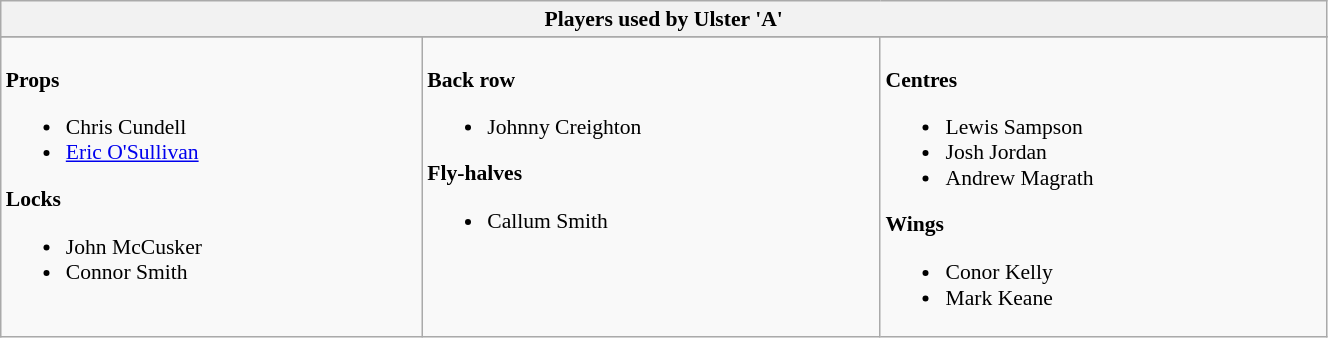<table class="wikitable" style="text-align:left; font-size:90%; width:70%">
<tr>
<th colspan="100%">Players used by Ulster 'A'</th>
</tr>
<tr>
</tr>
<tr valign="top">
<td><br><strong>Props</strong><ul><li> Chris Cundell</li><li> <a href='#'>Eric O'Sullivan</a></li></ul><strong>Locks</strong><ul><li> John McCusker</li><li> Connor Smith</li></ul></td>
<td><br><strong>Back row</strong><ul><li> Johnny Creighton</li></ul><strong>Fly-halves</strong><ul><li> Callum Smith</li></ul></td>
<td><br><strong>Centres</strong><ul><li> Lewis Sampson</li><li> Josh Jordan</li><li> Andrew Magrath</li></ul><strong>Wings</strong><ul><li> Conor Kelly</li><li> Mark Keane</li></ul></td>
</tr>
</table>
